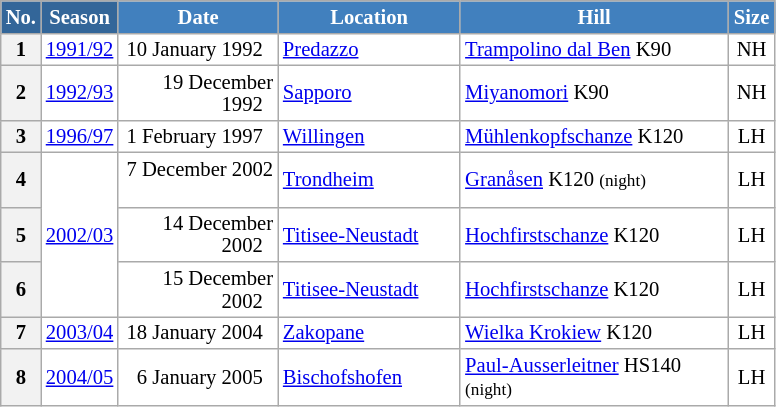<table class="wikitable sortable" style="font-size:86%; line-height:15px; text-align:left; border:grey solid 1px; border-collapse:collapse; background:#ffffff;">
<tr style="background:#efefef;">
<th style="background-color:#369; color:white; width:10px;">No.</th>
<th style="background-color:#369; color:white;  width:30px;">Season</th>
<th style="background-color:#4180be; color:white; width:100px;">Date</th>
<th style="background-color:#4180be; color:white; width:115px;">Location</th>
<th style="background-color:#4180be; color:white; width:172px;">Hill</th>
<th style="background-color:#4180be; color:white; width:25px;">Size</th>
</tr>
<tr>
<th scope=row style="text-align:center;">1</th>
<td align=center><a href='#'>1991/92</a></td>
<td align=right>10 January 1992  </td>
<td> <a href='#'>Predazzo</a></td>
<td><a href='#'>Trampolino dal Ben</a> K90</td>
<td align=center>NH</td>
</tr>
<tr>
<th scope=row style="text-align:center;">2</th>
<td align=center><a href='#'>1992/93</a></td>
<td align=right>19 December 1992  </td>
<td> <a href='#'>Sapporo</a></td>
<td><a href='#'>Miyanomori</a> K90</td>
<td align=center>NH</td>
</tr>
<tr>
<th scope=row style="text-align:center;">3</th>
<td align=center><a href='#'>1996/97</a></td>
<td align=right>1 February 1997  </td>
<td> <a href='#'>Willingen</a></td>
<td><a href='#'>Mühlenkopfschanze</a> K120</td>
<td align=center>LH</td>
</tr>
<tr>
<th scope=row style="text-align:center;">4</th>
<td align=center rowspan=3><a href='#'>2002/03</a></td>
<td align=right>7 December 2002  </td>
<td> <a href='#'>Trondheim</a></td>
<td><a href='#'>Granåsen</a> K120 <small>(night)</small></td>
<td align=center>LH</td>
</tr>
<tr>
<th scope=row style="text-align:center;">5</th>
<td align=right>14 December 2002  </td>
<td> <a href='#'>Titisee-Neustadt</a></td>
<td><a href='#'>Hochfirstschanze</a> K120</td>
<td align=center>LH</td>
</tr>
<tr>
<th scope=row style="text-align:center;">6</th>
<td align=right>15 December 2002  </td>
<td> <a href='#'>Titisee-Neustadt</a></td>
<td><a href='#'>Hochfirstschanze</a> K120</td>
<td align=center>LH</td>
</tr>
<tr>
<th scope=row style="text-align:center;">7</th>
<td align=center><a href='#'>2003/04</a></td>
<td align=right>18 January 2004  </td>
<td> <a href='#'>Zakopane</a></td>
<td><a href='#'>Wielka Krokiew</a> K120</td>
<td align=center>LH</td>
</tr>
<tr>
<th scope=row style="text-align:center;">8</th>
<td align=center><a href='#'>2004/05</a></td>
<td align=right>6 January 2005  </td>
<td> <a href='#'>Bischofshofen</a></td>
<td><a href='#'>Paul-Ausserleitner</a> HS140 <small>(night)</small></td>
<td align=center>LH</td>
</tr>
</table>
